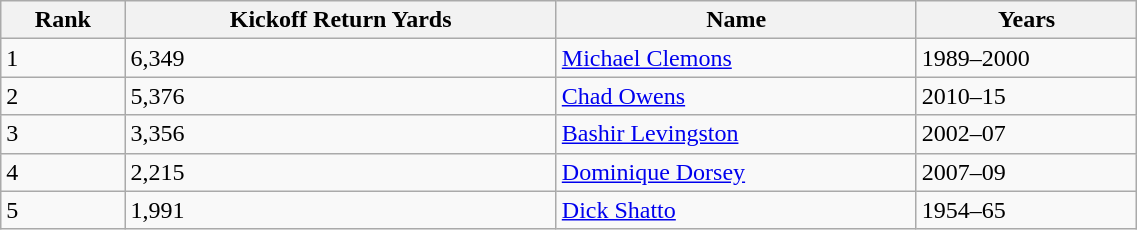<table class="wikitable" style="width:60%; text-align:left; border-collapse:collapse;">
<tr>
<th>Rank</th>
<th>Kickoff Return Yards</th>
<th>Name</th>
<th>Years</th>
</tr>
<tr>
<td>1</td>
<td>6,349</td>
<td><a href='#'>Michael Clemons</a></td>
<td>1989–2000</td>
</tr>
<tr>
<td>2</td>
<td>5,376</td>
<td><a href='#'>Chad Owens</a></td>
<td>2010–15</td>
</tr>
<tr>
<td>3</td>
<td>3,356</td>
<td><a href='#'>Bashir Levingston</a></td>
<td>2002–07</td>
</tr>
<tr>
<td>4</td>
<td>2,215</td>
<td><a href='#'>Dominique Dorsey</a></td>
<td>2007–09</td>
</tr>
<tr>
<td>5</td>
<td>1,991</td>
<td><a href='#'>Dick Shatto</a></td>
<td>1954–65</td>
</tr>
</table>
